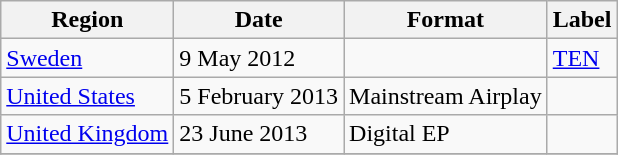<table class=wikitable>
<tr>
<th>Region</th>
<th>Date</th>
<th>Format</th>
<th>Label</th>
</tr>
<tr>
<td><a href='#'>Sweden</a></td>
<td>9 May 2012</td>
<td></td>
<td><a href='#'>TEN</a></td>
</tr>
<tr>
<td><a href='#'>United States</a></td>
<td>5 February 2013</td>
<td>Mainstream Airplay</td>
<td></td>
</tr>
<tr>
<td><a href='#'>United Kingdom</a></td>
<td>23 June 2013</td>
<td>Digital EP</td>
<td></td>
</tr>
<tr>
</tr>
</table>
